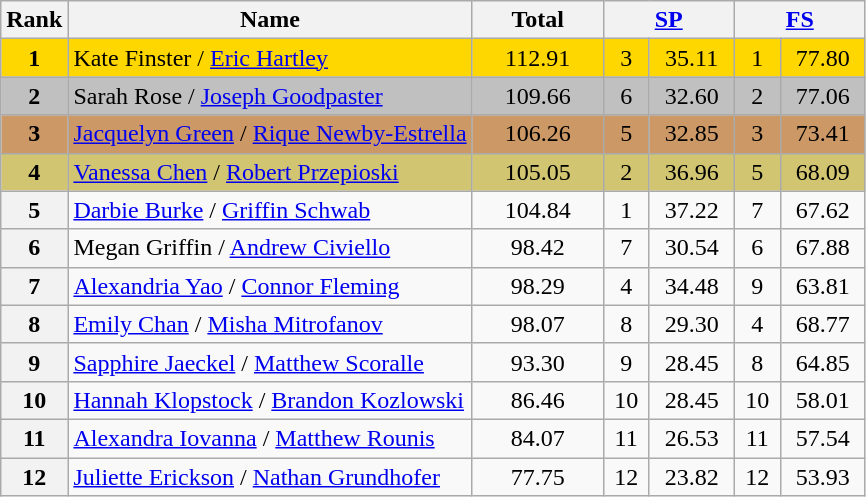<table class="wikitable sortable">
<tr>
<th>Rank</th>
<th>Name</th>
<th width="80px">Total</th>
<th colspan="2" width="80px"><a href='#'>SP</a></th>
<th colspan="2" width="80px"><a href='#'>FS</a></th>
</tr>
<tr bgcolor="gold">
<td align="center"><strong>1</strong></td>
<td>Kate Finster / <a href='#'>Eric Hartley</a></td>
<td align="center">112.91</td>
<td align="center">3</td>
<td align="center">35.11</td>
<td align="center">1</td>
<td align="center">77.80</td>
</tr>
<tr bgcolor="silver">
<td align="center"><strong>2</strong></td>
<td>Sarah Rose / <a href='#'>Joseph Goodpaster</a></td>
<td align="center">109.66</td>
<td align="center">6</td>
<td align="center">32.60</td>
<td align="center">2</td>
<td align="center">77.06</td>
</tr>
<tr bgcolor="cc9966">
<td align="center"><strong>3</strong></td>
<td><a href='#'>Jacquelyn Green</a> / <a href='#'>Rique Newby-Estrella</a></td>
<td align="center">106.26</td>
<td align="center">5</td>
<td align="center">32.85</td>
<td align="center">3</td>
<td align="center">73.41</td>
</tr>
<tr bgcolor="#d1c571">
<td align="center"><strong>4</strong></td>
<td><a href='#'>Vanessa Chen</a> / <a href='#'>Robert Przepioski</a></td>
<td align="center">105.05</td>
<td align="center">2</td>
<td align="center">36.96</td>
<td align="center">5</td>
<td align="center">68.09</td>
</tr>
<tr>
<th>5</th>
<td><a href='#'>Darbie Burke</a> / <a href='#'>Griffin Schwab</a></td>
<td align="center">104.84</td>
<td align="center">1</td>
<td align="center">37.22</td>
<td align="center">7</td>
<td align="center">67.62</td>
</tr>
<tr>
<th>6</th>
<td>Megan Griffin / <a href='#'>Andrew Civiello</a></td>
<td align="center">98.42</td>
<td align="center">7</td>
<td align="center">30.54</td>
<td align="center">6</td>
<td align="center">67.88</td>
</tr>
<tr>
<th>7</th>
<td><a href='#'>Alexandria Yao</a> / <a href='#'>Connor Fleming</a></td>
<td align="center">98.29</td>
<td align="center">4</td>
<td align="center">34.48</td>
<td align="center">9</td>
<td align="center">63.81</td>
</tr>
<tr>
<th>8</th>
<td><a href='#'>Emily Chan</a> / <a href='#'>Misha Mitrofanov</a></td>
<td align="center">98.07</td>
<td align="center">8</td>
<td align="center">29.30</td>
<td align="center">4</td>
<td align="center">68.77</td>
</tr>
<tr>
<th>9</th>
<td><a href='#'>Sapphire Jaeckel</a> / <a href='#'>Matthew Scoralle</a></td>
<td align="center">93.30</td>
<td align="center">9</td>
<td align="center">28.45</td>
<td align="center">8</td>
<td align="center">64.85</td>
</tr>
<tr>
<th>10</th>
<td><a href='#'>Hannah Klopstock</a> / <a href='#'>Brandon Kozlowski</a></td>
<td align="center">86.46</td>
<td align="center">10</td>
<td align="center">28.45</td>
<td align="center">10</td>
<td align="center">58.01</td>
</tr>
<tr>
<th>11</th>
<td><a href='#'>Alexandra Iovanna</a> / <a href='#'>Matthew Rounis</a></td>
<td align="center">84.07</td>
<td align="center">11</td>
<td align="center">26.53</td>
<td align="center">11</td>
<td align="center">57.54</td>
</tr>
<tr>
<th>12</th>
<td><a href='#'>Juliette Erickson</a> / <a href='#'>Nathan Grundhofer</a></td>
<td align="center">77.75</td>
<td align="center">12</td>
<td align="center">23.82</td>
<td align="center">12</td>
<td align="center">53.93</td>
</tr>
</table>
